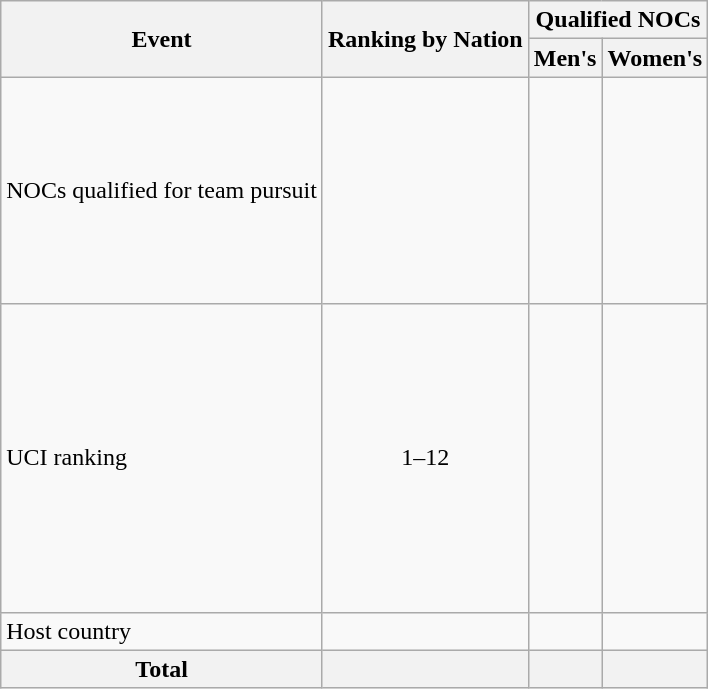<table class="wikitable">
<tr>
<th rowspan=2>Event</th>
<th rowspan=2>Ranking by Nation</th>
<th colspan=2>Qualified NOCs</th>
</tr>
<tr>
<th>Men's</th>
<th>Women's</th>
</tr>
<tr>
<td>NOCs qualified for team pursuit</td>
<td style="text-align:center;"></td>
<td><br><br><br><br><br><br><br><br></td>
<td><br><br><br><br><br><br><br><br></td>
</tr>
<tr>
<td>UCI ranking</td>
<td style="text-align:center;">1–12</td>
<td><br><br><br><br><br><br><br><br><br><br><br></td>
<td><br><br><br><br><br><br><br><br><br><br><br></td>
</tr>
<tr>
<td>Host country</td>
<td></td>
<td></td>
<td></td>
</tr>
<tr>
<th>Total</th>
<th></th>
<th></th>
<th></th>
</tr>
</table>
